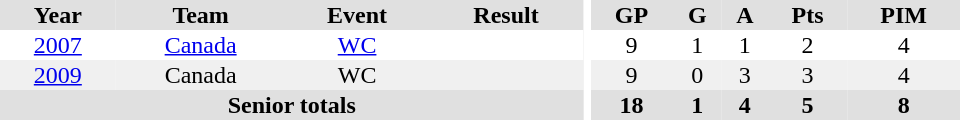<table border="0" cellpadding="1" cellspacing="0" ID="Table3" style="text-align:center; width:40em">
<tr ALIGN="center" bgcolor="#e0e0e0">
<th>Year</th>
<th>Team</th>
<th>Event</th>
<th>Result</th>
<th rowspan="99" bgcolor="#ffffff"></th>
<th>GP</th>
<th>G</th>
<th>A</th>
<th>Pts</th>
<th>PIM</th>
</tr>
<tr>
<td><a href='#'>2007</a></td>
<td><a href='#'>Canada</a></td>
<td><a href='#'>WC</a></td>
<td></td>
<td>9</td>
<td>1</td>
<td>1</td>
<td>2</td>
<td>4</td>
</tr>
<tr bgcolor="#f0f0f0">
<td><a href='#'>2009</a></td>
<td>Canada</td>
<td>WC</td>
<td></td>
<td>9</td>
<td>0</td>
<td>3</td>
<td>3</td>
<td>4</td>
</tr>
<tr bgcolor="#e0e0e0">
<th colspan="4">Senior totals</th>
<th>18</th>
<th>1</th>
<th>4</th>
<th>5</th>
<th>8</th>
</tr>
</table>
